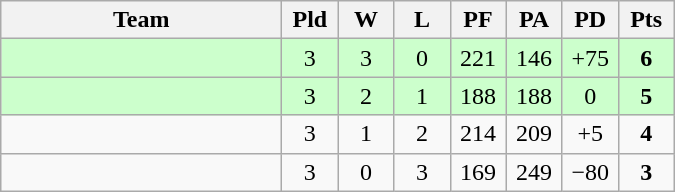<table class=wikitable style="text-align:center">
<tr>
<th width=180>Team</th>
<th width=30>Pld</th>
<th width=30>W</th>
<th width=30>L</th>
<th width=30>PF</th>
<th width=30>PA</th>
<th width=30>PD</th>
<th width=30>Pts</th>
</tr>
<tr align=center bgcolor="#ccffcc">
<td align=left></td>
<td>3</td>
<td>3</td>
<td>0</td>
<td>221</td>
<td>146</td>
<td>+75</td>
<td><strong>6</strong></td>
</tr>
<tr align=center bgcolor="#ccffcc">
<td align=left></td>
<td>3</td>
<td>2</td>
<td>1</td>
<td>188</td>
<td>188</td>
<td>0</td>
<td><strong>5</strong></td>
</tr>
<tr align=center>
<td align=left></td>
<td>3</td>
<td>1</td>
<td>2</td>
<td>214</td>
<td>209</td>
<td>+5</td>
<td><strong>4</strong></td>
</tr>
<tr align=center>
<td align=left></td>
<td>3</td>
<td>0</td>
<td>3</td>
<td>169</td>
<td>249</td>
<td>−80</td>
<td><strong>3</strong></td>
</tr>
</table>
